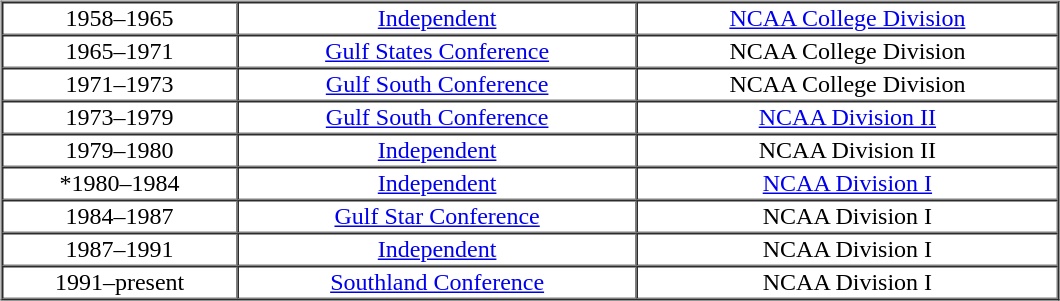<table border="0" width="73%">
<tr>
<td valign="top"><br><table cellpadding="1" border="1" cellspacing="0" width="77%">
<tr align="center">
<td>1958–1965</td>
<td><a href='#'>Independent</a></td>
<td><a href='#'>NCAA College Division</a></td>
</tr>
<tr align="center">
<td>1965–1971</td>
<td><a href='#'>Gulf States Conference</a></td>
<td>NCAA College Division</td>
</tr>
<tr align="center">
<td>1971–1973</td>
<td><a href='#'>Gulf South Conference</a></td>
<td>NCAA College Division</td>
</tr>
<tr align="center">
<td>1973–1979</td>
<td><a href='#'>Gulf South Conference</a></td>
<td><a href='#'>NCAA Division II</a></td>
</tr>
<tr align="center">
<td>1979–1980</td>
<td><a href='#'>Independent</a></td>
<td>NCAA Division II</td>
</tr>
<tr align="center">
<td>*1980–1984</td>
<td><a href='#'>Independent</a></td>
<td><a href='#'>NCAA Division I</a></td>
</tr>
<tr align="center">
<td>1984–1987</td>
<td><a href='#'>Gulf Star Conference</a></td>
<td>NCAA Division I</td>
</tr>
<tr align="center">
<td>1987–1991</td>
<td><a href='#'>Independent</a></td>
<td>NCAA Division I</td>
</tr>
<tr align="center">
<td>1991–present</td>
<td><a href='#'>Southland Conference</a></td>
<td>NCAA Division I</td>
</tr>
</table>
</td>
</tr>
</table>
